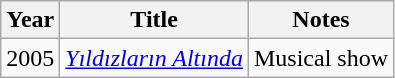<table class="wikitable">
<tr>
<th>Year</th>
<th>Title</th>
<th>Notes</th>
</tr>
<tr>
<td>2005</td>
<td><em><a href='#'>Yıldızların Altında</a></em></td>
<td>Musical show</td>
</tr>
</table>
